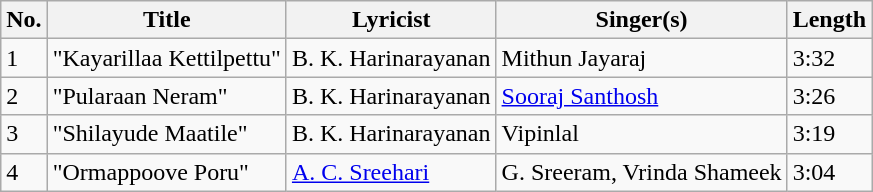<table class="wikitable">
<tr>
<th>No.</th>
<th>Title</th>
<th>Lyricist</th>
<th>Singer(s)</th>
<th>Length</th>
</tr>
<tr>
<td>1</td>
<td>"Kayarillaa Kettilpettu"</td>
<td>B. K. Harinarayanan</td>
<td>Mithun Jayaraj</td>
<td>3:32</td>
</tr>
<tr>
<td>2</td>
<td>"Pularaan Neram"</td>
<td>B. K. Harinarayanan</td>
<td><a href='#'>Sooraj Santhosh</a></td>
<td>3:26</td>
</tr>
<tr>
<td>3</td>
<td>"Shilayude Maatile"</td>
<td>B. K. Harinarayanan</td>
<td>Vipinlal</td>
<td>3:19</td>
</tr>
<tr>
<td>4</td>
<td>"Ormappoove Poru"</td>
<td><a href='#'>A. C. Sreehari</a></td>
<td>G. Sreeram, Vrinda Shameek</td>
<td>3:04</td>
</tr>
</table>
